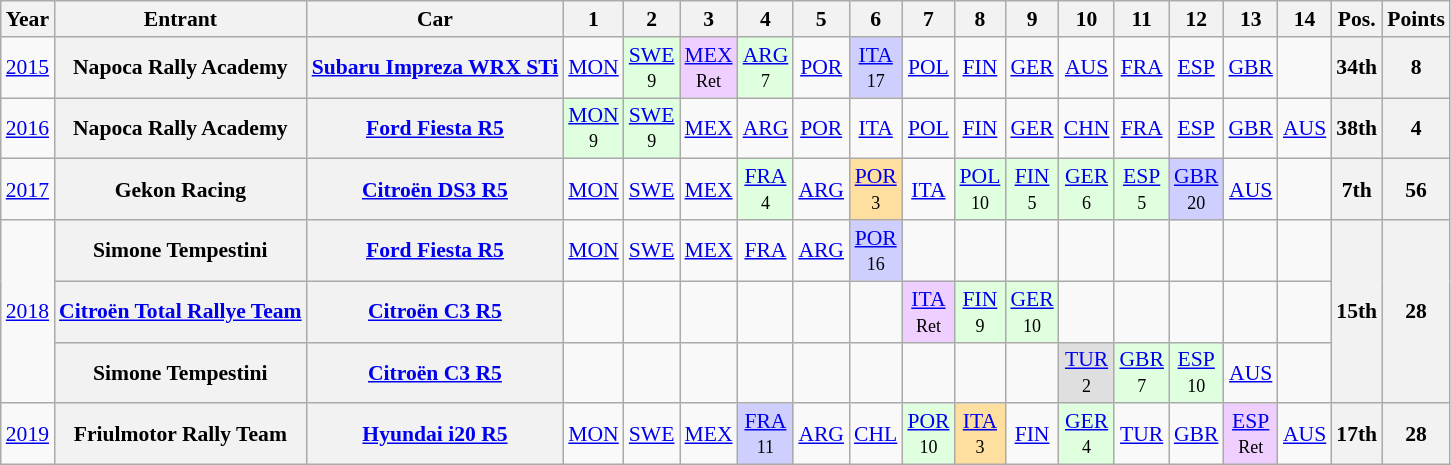<table class="wikitable" style="text-align:center; font-size:90%;">
<tr>
<th>Year</th>
<th>Entrant</th>
<th>Car</th>
<th>1</th>
<th>2</th>
<th>3</th>
<th>4</th>
<th>5</th>
<th>6</th>
<th>7</th>
<th>8</th>
<th>9</th>
<th>10</th>
<th>11</th>
<th>12</th>
<th>13</th>
<th>14</th>
<th>Pos.</th>
<th>Points</th>
</tr>
<tr>
<td><a href='#'>2015</a></td>
<th>Napoca Rally Academy</th>
<th><a href='#'>Subaru Impreza WRX STi</a></th>
<td><a href='#'>MON</a></td>
<td style="background:#dfffdf;"><a href='#'>SWE</a><br><small>9</small></td>
<td style="background:#efcfff;"><a href='#'>MEX</a><br><small>Ret</small></td>
<td style="background:#dfffdf;"><a href='#'>ARG</a><br><small>7</small></td>
<td><a href='#'>POR</a></td>
<td style="background:#cfcfff;"><a href='#'>ITA</a><br><small>17</small></td>
<td><a href='#'>POL</a><br><small> </small></td>
<td><a href='#'>FIN</a><br><small> </small></td>
<td><a href='#'>GER</a></td>
<td><a href='#'>AUS</a></td>
<td><a href='#'>FRA</a><br><small> </small></td>
<td><a href='#'>ESP</a><br><small> </small></td>
<td><a href='#'>GBR</a><br><small> </small></td>
<td></td>
<th>34th</th>
<th>8</th>
</tr>
<tr>
<td><a href='#'>2016</a></td>
<th>Napoca Rally Academy</th>
<th><a href='#'>Ford Fiesta R5</a></th>
<td style="background:#dfffdf;"><a href='#'>MON</a><br><small>9</small></td>
<td style="background:#dfffdf;"><a href='#'>SWE</a><br><small>9</small></td>
<td><a href='#'>MEX</a></td>
<td><a href='#'>ARG</a></td>
<td><a href='#'>POR</a><br><small> </small></td>
<td><a href='#'>ITA</a></td>
<td><a href='#'>POL</a><br><small> </small></td>
<td><a href='#'>FIN</a><br><small> </small></td>
<td><a href='#'>GER</a><br><small> </small></td>
<td><a href='#'>CHN</a></td>
<td><a href='#'>FRA</a><br><small> </small></td>
<td><a href='#'>ESP</a></td>
<td><a href='#'>GBR</a><br><small> </small></td>
<td><a href='#'>AUS</a><br><small> </small></td>
<th>38th</th>
<th>4</th>
</tr>
<tr>
<td><a href='#'>2017</a></td>
<th>Gekon Racing</th>
<th><a href='#'>Citroën DS3 R5</a></th>
<td><a href='#'>MON</a><br><small> </small></td>
<td><a href='#'>SWE</a><br><small> </small></td>
<td><a href='#'>MEX</a><br><small> </small></td>
<td style="background:#DFFFDF;"><a href='#'>FRA</a><br><small>4</small></td>
<td><a href='#'>ARG</a></td>
<td style="background:#ffdf9f;"><a href='#'>POR</a><br><small>3</small></td>
<td><a href='#'>ITA</a></td>
<td style="background:#DFFFDF;"><a href='#'>POL</a><br><small>10</small></td>
<td style="background:#DFFFDF;"><a href='#'>FIN</a><br><small>5</small></td>
<td style="background:#DFFFDF;"><a href='#'>GER</a><br><small>6</small></td>
<td style="background:#DFFFDF;"><a href='#'>ESP</a><br><small>5</small></td>
<td style="background:#cfcfff;"><a href='#'>GBR</a><br><small>20</small></td>
<td><a href='#'>AUS</a></td>
<td></td>
<th>7th</th>
<th>56</th>
</tr>
<tr>
<td rowspan="3"><a href='#'>2018</a></td>
<th>Simone Tempestini</th>
<th><a href='#'>Ford Fiesta R5</a></th>
<td><a href='#'>MON</a></td>
<td><a href='#'>SWE</a></td>
<td><a href='#'>MEX</a></td>
<td><a href='#'>FRA</a></td>
<td><a href='#'>ARG</a></td>
<td style="background:#cfcfff;"><a href='#'>POR</a><br><small>16</small></td>
<td></td>
<td></td>
<td></td>
<td></td>
<td></td>
<td></td>
<td></td>
<td></td>
<th rowspan="3">15th</th>
<th rowspan="3">28</th>
</tr>
<tr>
<th><a href='#'>Citroën Total Rallye Team</a></th>
<th><a href='#'>Citroën C3 R5</a></th>
<td></td>
<td></td>
<td></td>
<td></td>
<td></td>
<td></td>
<td style="background:#efcfff;"><a href='#'>ITA</a><br><small>Ret</small></td>
<td style="background:#dfffdf;"><a href='#'>FIN</a><br><small>9</small></td>
<td style="background:#dfffdf;"><a href='#'>GER</a><br><small>10</small></td>
<td></td>
<td></td>
<td></td>
<td></td>
<td></td>
</tr>
<tr>
<th>Simone Tempestini</th>
<th><a href='#'>Citroën C3 R5</a></th>
<td></td>
<td></td>
<td></td>
<td></td>
<td></td>
<td></td>
<td></td>
<td></td>
<td></td>
<td style="background:#DFDFDF;"><a href='#'>TUR</a><br><small>2</small></td>
<td style="background:#dfffdf;"><a href='#'>GBR</a><br><small>7</small></td>
<td style="background:#dfffdf;"><a href='#'>ESP</a><br><small>10</small></td>
<td><a href='#'>AUS</a></td>
<td></td>
</tr>
<tr>
<td><a href='#'>2019</a></td>
<th>Friulmotor Rally Team</th>
<th><a href='#'>Hyundai i20 R5</a></th>
<td><a href='#'>MON</a></td>
<td><a href='#'>SWE</a></td>
<td><a href='#'>MEX</a></td>
<td style="background:#cfcfff;"><a href='#'>FRA</a><br><small>11</small></td>
<td><a href='#'>ARG</a></td>
<td><a href='#'>CHL</a></td>
<td style="background:#dfffdf;"><a href='#'>POR</a><br><small>10</small></td>
<td style="background:#ffdf9f;"><a href='#'>ITA</a><br><small>3</small></td>
<td><a href='#'>FIN</a></td>
<td style="background:#dfffdf;"><a href='#'>GER</a><br><small>4</small></td>
<td><a href='#'>TUR</a></td>
<td><a href='#'>GBR</a></td>
<td style="background:#efcfff;"><a href='#'>ESP</a><br><small>Ret</small></td>
<td><a href='#'>AUS</a><br></td>
<th>17th</th>
<th>28</th>
</tr>
</table>
